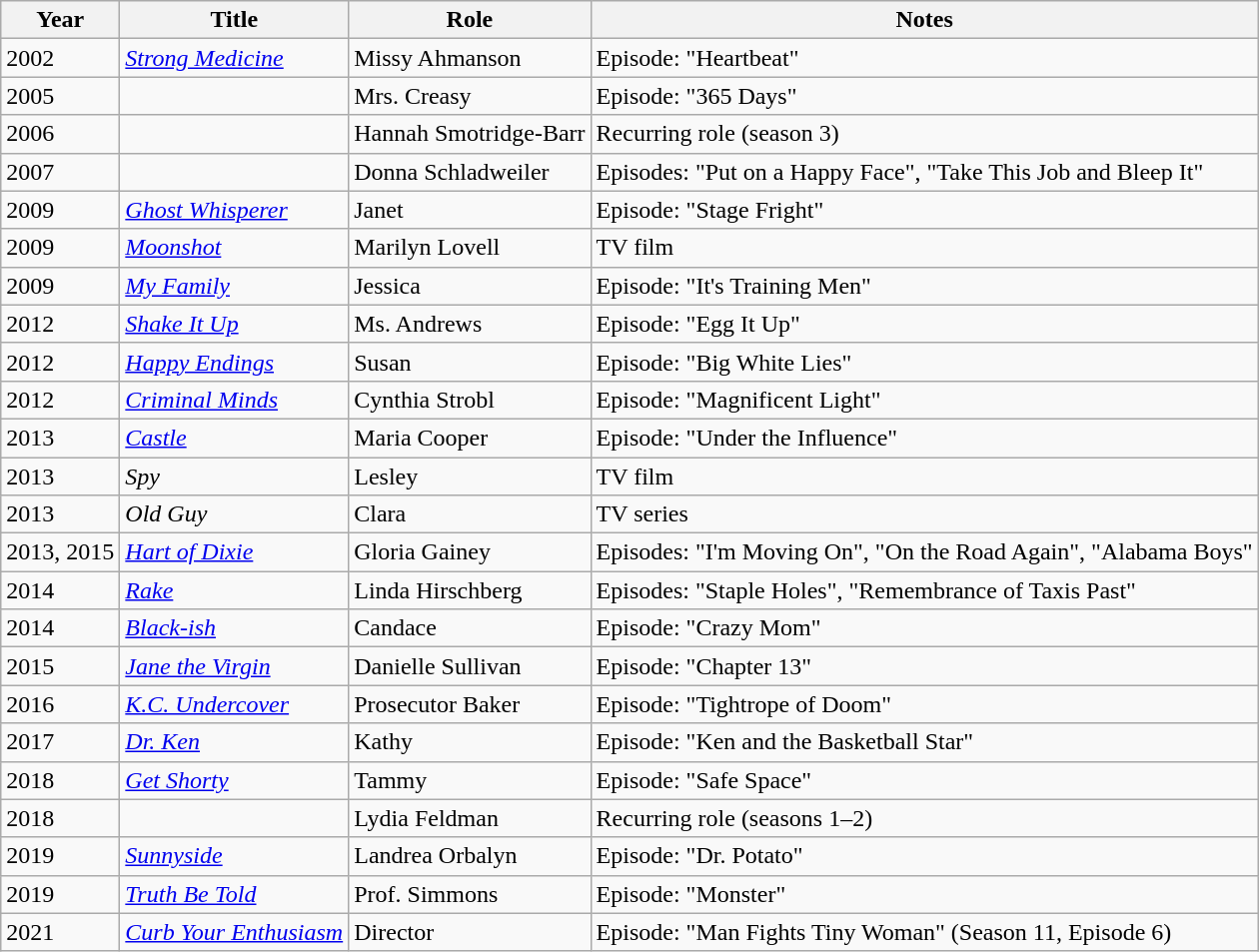<table class="wikitable sortable">
<tr>
<th>Year</th>
<th>Title</th>
<th>Role</th>
<th class="unsortable">Notes</th>
</tr>
<tr>
<td>2002</td>
<td><em><a href='#'>Strong Medicine</a></em></td>
<td>Missy Ahmanson</td>
<td>Episode: "Heartbeat"</td>
</tr>
<tr>
<td>2005</td>
<td><em></em></td>
<td>Mrs. Creasy</td>
<td>Episode: "365 Days"</td>
</tr>
<tr>
<td>2006</td>
<td><em></em></td>
<td>Hannah Smotridge-Barr</td>
<td>Recurring role (season 3)</td>
</tr>
<tr>
<td>2007</td>
<td><em></em></td>
<td>Donna Schladweiler</td>
<td>Episodes: "Put on a Happy Face", "Take This Job and Bleep It"</td>
</tr>
<tr>
<td>2009</td>
<td><em><a href='#'>Ghost Whisperer</a></em></td>
<td>Janet</td>
<td>Episode: "Stage Fright"</td>
</tr>
<tr>
<td>2009</td>
<td><em><a href='#'>Moonshot</a></em></td>
<td>Marilyn Lovell</td>
<td>TV film</td>
</tr>
<tr>
<td>2009</td>
<td><em><a href='#'>My Family</a></em></td>
<td>Jessica</td>
<td>Episode: "It's Training Men"</td>
</tr>
<tr>
<td>2012</td>
<td><em><a href='#'>Shake It Up</a></em></td>
<td>Ms. Andrews</td>
<td>Episode: "Egg It Up"</td>
</tr>
<tr>
<td>2012</td>
<td><em><a href='#'>Happy Endings</a></em></td>
<td>Susan</td>
<td>Episode: "Big White Lies"</td>
</tr>
<tr>
<td>2012</td>
<td><em><a href='#'>Criminal Minds</a></em></td>
<td>Cynthia Strobl</td>
<td>Episode: "Magnificent Light"</td>
</tr>
<tr>
<td>2013</td>
<td><em><a href='#'>Castle</a></em></td>
<td>Maria Cooper</td>
<td>Episode: "Under the Influence"</td>
</tr>
<tr>
<td>2013</td>
<td><em>Spy</em></td>
<td>Lesley</td>
<td>TV film</td>
</tr>
<tr>
<td>2013</td>
<td><em>Old Guy</em></td>
<td>Clara</td>
<td>TV series</td>
</tr>
<tr>
<td>2013, 2015</td>
<td><em><a href='#'>Hart of Dixie</a></em></td>
<td>Gloria Gainey</td>
<td>Episodes: "I'm Moving On", "On the Road Again", "Alabama Boys"</td>
</tr>
<tr>
<td>2014</td>
<td><em><a href='#'>Rake</a></em></td>
<td>Linda Hirschberg</td>
<td>Episodes: "Staple Holes", "Remembrance of Taxis Past"</td>
</tr>
<tr>
<td>2014</td>
<td><em><a href='#'>Black-ish</a></em></td>
<td>Candace</td>
<td>Episode: "Crazy Mom"</td>
</tr>
<tr>
<td>2015</td>
<td><em><a href='#'>Jane the Virgin</a></em></td>
<td>Danielle Sullivan</td>
<td>Episode: "Chapter 13"</td>
</tr>
<tr>
<td>2016</td>
<td><em><a href='#'>K.C. Undercover</a></em></td>
<td>Prosecutor Baker</td>
<td>Episode: "Tightrope of Doom"</td>
</tr>
<tr>
<td>2017</td>
<td><em><a href='#'>Dr. Ken</a></em></td>
<td>Kathy</td>
<td>Episode: "Ken and the Basketball Star"</td>
</tr>
<tr>
<td>2018</td>
<td><em><a href='#'>Get Shorty</a></em></td>
<td>Tammy</td>
<td>Episode: "Safe Space"</td>
</tr>
<tr>
<td>2018</td>
<td><em></em></td>
<td>Lydia Feldman</td>
<td>Recurring role (seasons 1–2)</td>
</tr>
<tr>
<td>2019</td>
<td><em><a href='#'>Sunnyside</a></em></td>
<td>Landrea Orbalyn</td>
<td>Episode: "Dr. Potato"</td>
</tr>
<tr>
<td>2019</td>
<td><em><a href='#'>Truth Be Told</a></em></td>
<td>Prof. Simmons</td>
<td>Episode: "Monster"</td>
</tr>
<tr>
<td>2021</td>
<td><em><a href='#'>Curb Your Enthusiasm</a></em></td>
<td>Director</td>
<td>Episode: "Man Fights Tiny Woman" (Season 11, Episode 6)</td>
</tr>
</table>
